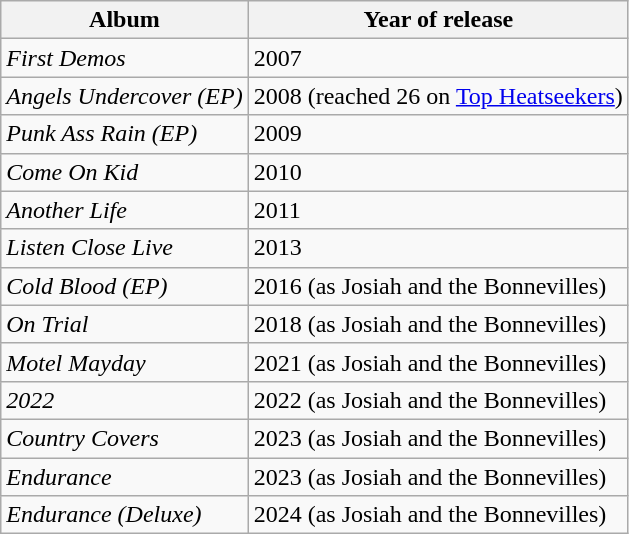<table class="wikitable">
<tr>
<th>Album</th>
<th>Year of release</th>
</tr>
<tr>
<td><em>First Demos</em></td>
<td>2007</td>
</tr>
<tr>
<td><em>Angels Undercover (EP)</em></td>
<td>2008 (reached 26 on <a href='#'>Top Heatseekers</a>)</td>
</tr>
<tr>
<td><em>Punk Ass Rain (EP)</em></td>
<td>2009</td>
</tr>
<tr>
<td><em>Come On Kid</em></td>
<td>2010</td>
</tr>
<tr>
<td><em>Another Life</em></td>
<td>2011</td>
</tr>
<tr>
<td><em>Listen Close Live</em></td>
<td>2013</td>
</tr>
<tr>
<td><em>Cold Blood (EP)</em></td>
<td>2016 (as Josiah and the Bonnevilles)</td>
</tr>
<tr>
<td><em>On Trial</em></td>
<td>2018 (as Josiah and the Bonnevilles)</td>
</tr>
<tr>
<td><em>Motel Mayday</em></td>
<td>2021 (as Josiah and the Bonnevilles)</td>
</tr>
<tr>
<td><em>2022</em></td>
<td>2022 (as Josiah and the Bonnevilles)</td>
</tr>
<tr>
<td><em>Country Covers</em></td>
<td>2023 (as Josiah and the Bonnevilles)</td>
</tr>
<tr>
<td><em>Endurance</em></td>
<td>2023 (as Josiah and the Bonnevilles)</td>
</tr>
<tr>
<td><em>Endurance (Deluxe)</em></td>
<td>2024 (as Josiah and the Bonnevilles)</td>
</tr>
</table>
